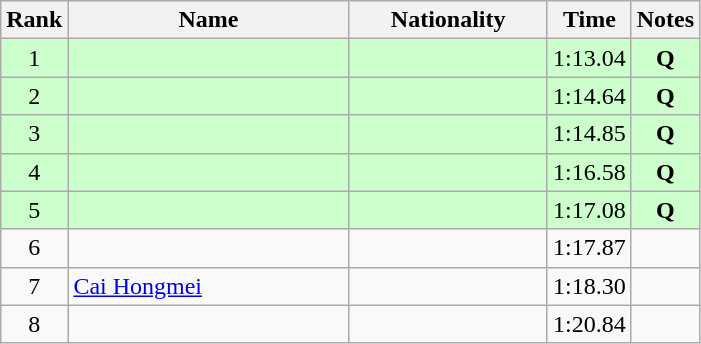<table class="wikitable sortable" style="text-align:center">
<tr>
<th>Rank</th>
<th style="width:180px">Name</th>
<th style="width:125px">Nationality</th>
<th>Time</th>
<th>Notes</th>
</tr>
<tr style="background:#cfc;">
<td>1</td>
<td style="text-align:left;"></td>
<td style="text-align:left;"></td>
<td>1:13.04</td>
<td><strong>Q</strong></td>
</tr>
<tr style="background:#cfc;">
<td>2</td>
<td style="text-align:left;"></td>
<td style="text-align:left;"></td>
<td>1:14.64</td>
<td><strong>Q</strong></td>
</tr>
<tr style="background:#cfc;">
<td>3</td>
<td style="text-align:left;"></td>
<td style="text-align:left;"></td>
<td>1:14.85</td>
<td><strong>Q</strong></td>
</tr>
<tr style="background:#cfc;">
<td>4</td>
<td style="text-align:left;"></td>
<td style="text-align:left;"></td>
<td>1:16.58</td>
<td><strong>Q</strong></td>
</tr>
<tr style="background:#cfc;">
<td>5</td>
<td style="text-align:left;"></td>
<td style="text-align:left;"></td>
<td>1:17.08</td>
<td><strong>Q</strong></td>
</tr>
<tr>
<td>6</td>
<td style="text-align:left;"></td>
<td style="text-align:left;"></td>
<td>1:17.87</td>
<td></td>
</tr>
<tr>
<td>7</td>
<td style="text-align:left;"><a href='#'>Cai Hongmei</a></td>
<td style="text-align:left;"></td>
<td>1:18.30</td>
<td></td>
</tr>
<tr>
<td>8</td>
<td style="text-align:left;"></td>
<td style="text-align:left;"></td>
<td>1:20.84</td>
<td></td>
</tr>
</table>
